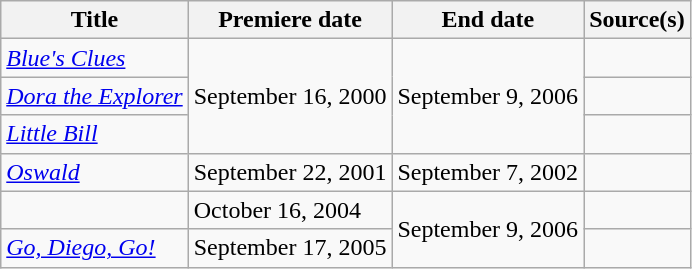<table class="wikitable sortable">
<tr>
<th>Title</th>
<th>Premiere date</th>
<th>End date</th>
<th>Source(s)</th>
</tr>
<tr>
<td><em><a href='#'>Blue's Clues</a></em></td>
<td rowspan=3>September 16, 2000</td>
<td rowspan=3>September 9, 2006</td>
<td></td>
</tr>
<tr>
<td><em><a href='#'>Dora the Explorer</a></em></td>
<td></td>
</tr>
<tr>
<td><em><a href='#'>Little Bill</a></em></td>
<td></td>
</tr>
<tr>
<td><em><a href='#'>Oswald</a></em></td>
<td>September 22, 2001</td>
<td>September 7, 2002</td>
<td></td>
</tr>
<tr>
<td></td>
<td>October 16, 2004</td>
<td rowspan=2>September 9, 2006</td>
<td></td>
</tr>
<tr>
<td><em><a href='#'>Go, Diego, Go!</a></em></td>
<td>September 17, 2005</td>
<td></td>
</tr>
</table>
